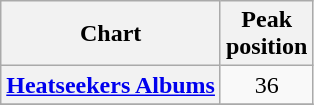<table class="wikitable plainrowheaders sortable" style="text-align:center;" border="1">
<tr>
<th scope="col">Chart</th>
<th scope="col">Peak<br>position</th>
</tr>
<tr>
<th scope="row"><a href='#'>Heatseekers Albums</a></th>
<td>36</td>
</tr>
<tr>
</tr>
</table>
